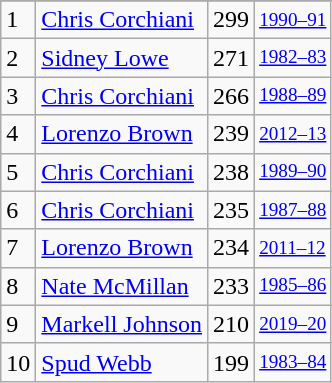<table class="wikitable">
<tr>
</tr>
<tr>
<td>1</td>
<td><a href='#'>Chris Corchiani</a></td>
<td>299</td>
<td style="font-size:80%;"><a href='#'>1990–91</a></td>
</tr>
<tr>
<td>2</td>
<td><a href='#'>Sidney Lowe</a></td>
<td>271</td>
<td style="font-size:80%;"><a href='#'>1982–83</a></td>
</tr>
<tr>
<td>3</td>
<td><a href='#'>Chris Corchiani</a></td>
<td>266</td>
<td style="font-size:80%;"><a href='#'>1988–89</a></td>
</tr>
<tr>
<td>4</td>
<td><a href='#'>Lorenzo Brown</a></td>
<td>239</td>
<td style="font-size:80%;"><a href='#'>2012–13</a></td>
</tr>
<tr>
<td>5</td>
<td><a href='#'>Chris Corchiani</a></td>
<td>238</td>
<td style="font-size:80%;"><a href='#'>1989–90</a></td>
</tr>
<tr>
<td>6</td>
<td><a href='#'>Chris Corchiani</a></td>
<td>235</td>
<td style="font-size:80%;"><a href='#'>1987–88</a></td>
</tr>
<tr>
<td>7</td>
<td><a href='#'>Lorenzo Brown</a></td>
<td>234</td>
<td style="font-size:80%;"><a href='#'>2011–12</a></td>
</tr>
<tr>
<td>8</td>
<td><a href='#'>Nate McMillan</a></td>
<td>233</td>
<td style="font-size:80%;"><a href='#'>1985–86</a></td>
</tr>
<tr>
<td>9</td>
<td><a href='#'>Markell Johnson</a></td>
<td>210</td>
<td style="font-size:80%;"><a href='#'>2019–20</a></td>
</tr>
<tr>
<td>10</td>
<td><a href='#'>Spud Webb</a></td>
<td>199</td>
<td style="font-size:80%;"><a href='#'>1983–84</a></td>
</tr>
</table>
